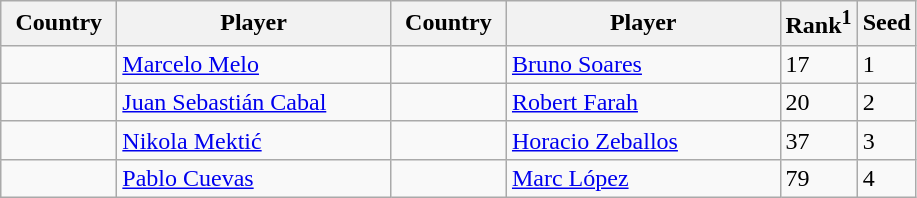<table class="sortable wikitable">
<tr>
<th width="70">Country</th>
<th width="175">Player</th>
<th width="70">Country</th>
<th width="175">Player</th>
<th>Rank<sup>1</sup></th>
<th>Seed</th>
</tr>
<tr>
<td></td>
<td><a href='#'>Marcelo Melo</a></td>
<td></td>
<td><a href='#'>Bruno Soares</a></td>
<td>17</td>
<td>1</td>
</tr>
<tr>
<td></td>
<td><a href='#'>Juan Sebastián Cabal</a></td>
<td></td>
<td><a href='#'>Robert Farah</a></td>
<td>20</td>
<td>2</td>
</tr>
<tr>
<td></td>
<td><a href='#'>Nikola Mektić</a></td>
<td></td>
<td><a href='#'>Horacio Zeballos</a></td>
<td>37</td>
<td>3</td>
</tr>
<tr>
<td></td>
<td><a href='#'>Pablo Cuevas</a></td>
<td></td>
<td><a href='#'>Marc López</a></td>
<td>79</td>
<td>4</td>
</tr>
</table>
